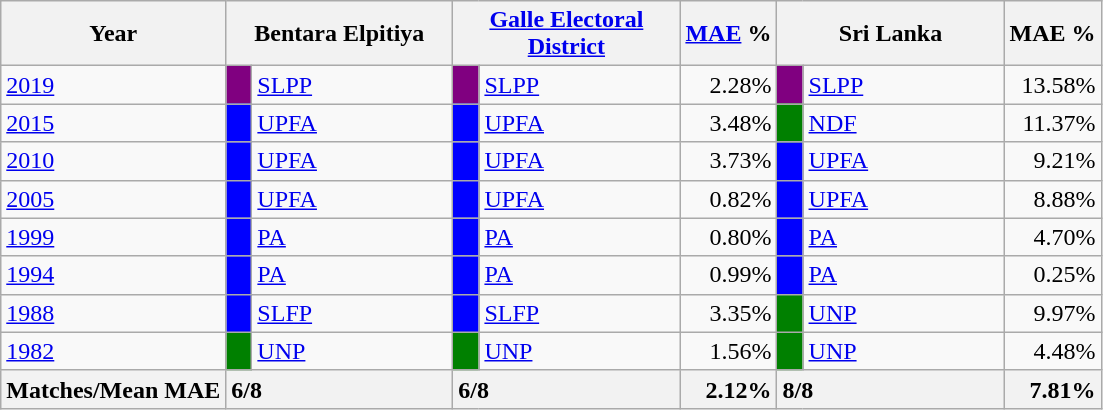<table class="wikitable">
<tr>
<th>Year</th>
<th colspan="2" width="144px">Bentara Elpitiya</th>
<th colspan="2" width="144px"><a href='#'>Galle Electoral District</a></th>
<th><a href='#'>MAE</a> %</th>
<th colspan="2" width="144px">Sri Lanka</th>
<th>MAE %</th>
</tr>
<tr>
<td><a href='#'>2019</a></td>
<td style="background-color:purple;" width="10px"></td>
<td style="text-align:left;"><a href='#'>SLPP</a></td>
<td style="background-color:purple;" width="10px"></td>
<td style="text-align:left;"><a href='#'>SLPP</a></td>
<td style="text-align:right;">2.28%</td>
<td style="background-color:purple;" width="10px"></td>
<td style="text-align:left;"><a href='#'>SLPP</a></td>
<td style="text-align:right;">13.58%</td>
</tr>
<tr>
<td><a href='#'>2015</a></td>
<td style="background-color:blue;" width="10px"></td>
<td style="text-align:left;"><a href='#'>UPFA</a></td>
<td style="background-color:blue;" width="10px"></td>
<td style="text-align:left;"><a href='#'>UPFA</a></td>
<td style="text-align:right;">3.48%</td>
<td style="background-color:green;" width="10px"></td>
<td style="text-align:left;"><a href='#'>NDF</a></td>
<td style="text-align:right;">11.37%</td>
</tr>
<tr>
<td><a href='#'>2010</a></td>
<td style="background-color:blue;" width="10px"></td>
<td style="text-align:left;"><a href='#'>UPFA</a></td>
<td style="background-color:blue;" width="10px"></td>
<td style="text-align:left;"><a href='#'>UPFA</a></td>
<td style="text-align:right;">3.73%</td>
<td style="background-color:blue;" width="10px"></td>
<td style="text-align:left;"><a href='#'>UPFA</a></td>
<td style="text-align:right;">9.21%</td>
</tr>
<tr>
<td><a href='#'>2005</a></td>
<td style="background-color:blue;" width="10px"></td>
<td style="text-align:left;"><a href='#'>UPFA</a></td>
<td style="background-color:blue;" width="10px"></td>
<td style="text-align:left;"><a href='#'>UPFA</a></td>
<td style="text-align:right;">0.82%</td>
<td style="background-color:blue;" width="10px"></td>
<td style="text-align:left;"><a href='#'>UPFA</a></td>
<td style="text-align:right;">8.88%</td>
</tr>
<tr>
<td><a href='#'>1999</a></td>
<td style="background-color:blue;" width="10px"></td>
<td style="text-align:left;"><a href='#'>PA</a></td>
<td style="background-color:blue;" width="10px"></td>
<td style="text-align:left;"><a href='#'>PA</a></td>
<td style="text-align:right;">0.80%</td>
<td style="background-color:blue;" width="10px"></td>
<td style="text-align:left;"><a href='#'>PA</a></td>
<td style="text-align:right;">4.70%</td>
</tr>
<tr>
<td><a href='#'>1994</a></td>
<td style="background-color:blue;" width="10px"></td>
<td style="text-align:left;"><a href='#'>PA</a></td>
<td style="background-color:blue;" width="10px"></td>
<td style="text-align:left;"><a href='#'>PA</a></td>
<td style="text-align:right;">0.99%</td>
<td style="background-color:blue;" width="10px"></td>
<td style="text-align:left;"><a href='#'>PA</a></td>
<td style="text-align:right;">0.25%</td>
</tr>
<tr>
<td><a href='#'>1988</a></td>
<td style="background-color:blue;" width="10px"></td>
<td style="text-align:left;"><a href='#'>SLFP</a></td>
<td style="background-color:blue;" width="10px"></td>
<td style="text-align:left;"><a href='#'>SLFP</a></td>
<td style="text-align:right;">3.35%</td>
<td style="background-color:green;" width="10px"></td>
<td style="text-align:left;"><a href='#'>UNP</a></td>
<td style="text-align:right;">9.97%</td>
</tr>
<tr>
<td><a href='#'>1982</a></td>
<td style="background-color:green;" width="10px"></td>
<td style="text-align:left;"><a href='#'>UNP</a></td>
<td style="background-color:green;" width="10px"></td>
<td style="text-align:left;"><a href='#'>UNP</a></td>
<td style="text-align:right;">1.56%</td>
<td style="background-color:green;" width="10px"></td>
<td style="text-align:left;"><a href='#'>UNP</a></td>
<td style="text-align:right;">4.48%</td>
</tr>
<tr>
<th>Matches/Mean MAE</th>
<th style="text-align:left;"colspan="2" width="144px">6/8</th>
<th style="text-align:left;"colspan="2" width="144px">6/8</th>
<th style="text-align:right;">2.12%</th>
<th style="text-align:left;"colspan="2" width="144px">8/8</th>
<th style="text-align:right;">7.81%</th>
</tr>
</table>
